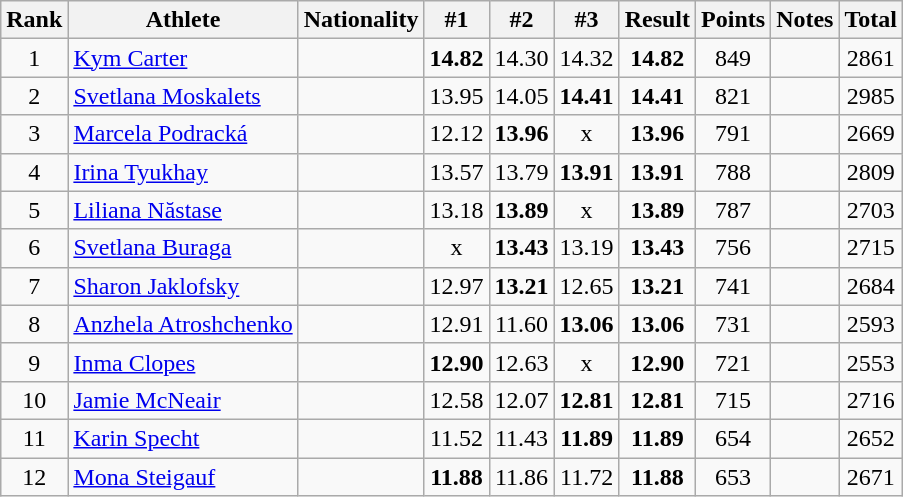<table class="wikitable sortable" style="text-align:center">
<tr>
<th>Rank</th>
<th>Athlete</th>
<th>Nationality</th>
<th>#1</th>
<th>#2</th>
<th>#3</th>
<th>Result</th>
<th>Points</th>
<th>Notes</th>
<th>Total</th>
</tr>
<tr>
<td>1</td>
<td align=left><a href='#'>Kym Carter</a></td>
<td align=left></td>
<td><strong>14.82</strong></td>
<td>14.30</td>
<td>14.32</td>
<td><strong>14.82</strong></td>
<td>849</td>
<td></td>
<td>2861</td>
</tr>
<tr>
<td>2</td>
<td align=left><a href='#'>Svetlana Moskalets</a></td>
<td align=left></td>
<td>13.95</td>
<td>14.05</td>
<td><strong>14.41</strong></td>
<td><strong>14.41</strong></td>
<td>821</td>
<td></td>
<td>2985</td>
</tr>
<tr>
<td>3</td>
<td align=left><a href='#'>Marcela Podracká</a></td>
<td align=left></td>
<td>12.12</td>
<td><strong>13.96</strong></td>
<td>x</td>
<td><strong>13.96</strong></td>
<td>791</td>
<td></td>
<td>2669</td>
</tr>
<tr>
<td>4</td>
<td align=left><a href='#'>Irina Tyukhay</a></td>
<td align=left></td>
<td>13.57</td>
<td>13.79</td>
<td><strong>13.91</strong></td>
<td><strong>13.91</strong></td>
<td>788</td>
<td></td>
<td>2809</td>
</tr>
<tr>
<td>5</td>
<td align=left><a href='#'>Liliana Năstase</a></td>
<td align=left></td>
<td>13.18</td>
<td><strong>13.89</strong></td>
<td>x</td>
<td><strong>13.89</strong></td>
<td>787</td>
<td></td>
<td>2703</td>
</tr>
<tr>
<td>6</td>
<td align=left><a href='#'>Svetlana Buraga</a></td>
<td align=left></td>
<td>x</td>
<td><strong>13.43</strong></td>
<td>13.19</td>
<td><strong>13.43</strong></td>
<td>756</td>
<td></td>
<td>2715</td>
</tr>
<tr>
<td>7</td>
<td align=left><a href='#'>Sharon Jaklofsky</a></td>
<td align=left></td>
<td>12.97</td>
<td><strong>13.21</strong></td>
<td>12.65</td>
<td><strong>13.21</strong></td>
<td>741</td>
<td></td>
<td>2684</td>
</tr>
<tr>
<td>8</td>
<td align=left><a href='#'>Anzhela Atroshchenko</a></td>
<td align=left></td>
<td>12.91</td>
<td>11.60</td>
<td><strong>13.06</strong></td>
<td><strong>13.06</strong></td>
<td>731</td>
<td></td>
<td>2593</td>
</tr>
<tr>
<td>9</td>
<td align=left><a href='#'>Inma Clopes</a></td>
<td align=left></td>
<td><strong>12.90</strong></td>
<td>12.63</td>
<td>x</td>
<td><strong>12.90</strong></td>
<td>721</td>
<td></td>
<td>2553</td>
</tr>
<tr>
<td>10</td>
<td align=left><a href='#'>Jamie McNeair</a></td>
<td align=left></td>
<td>12.58</td>
<td>12.07</td>
<td><strong>12.81</strong></td>
<td><strong>12.81</strong></td>
<td>715</td>
<td></td>
<td>2716</td>
</tr>
<tr>
<td>11</td>
<td align=left><a href='#'>Karin Specht</a></td>
<td align=left></td>
<td>11.52</td>
<td>11.43</td>
<td><strong>11.89</strong></td>
<td><strong>11.89</strong></td>
<td>654</td>
<td></td>
<td>2652</td>
</tr>
<tr>
<td>12</td>
<td align=left><a href='#'>Mona Steigauf</a></td>
<td align=left></td>
<td><strong>11.88</strong></td>
<td>11.86</td>
<td>11.72</td>
<td><strong>11.88</strong></td>
<td>653</td>
<td></td>
<td>2671</td>
</tr>
</table>
